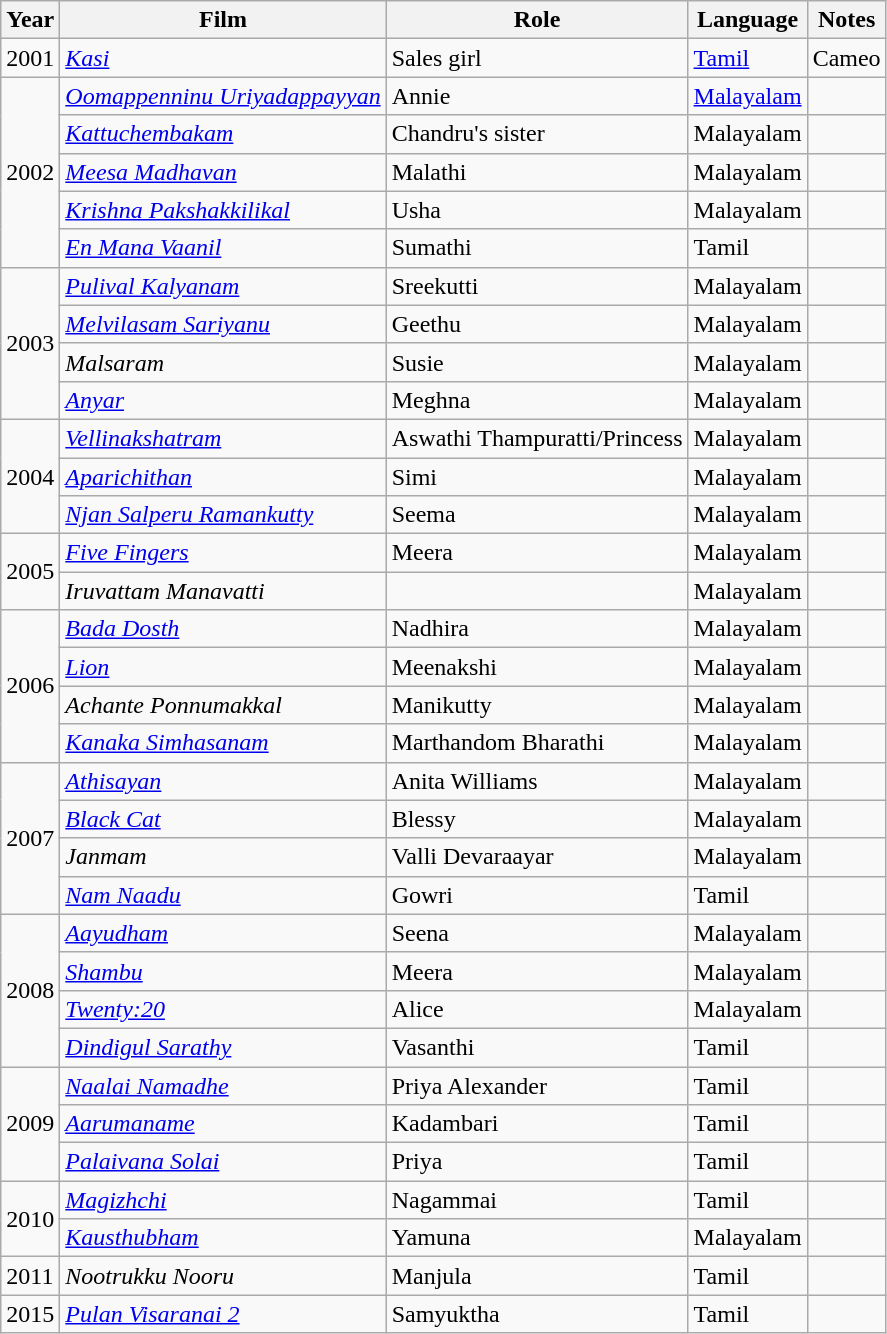<table class="wikitable sortable">
<tr>
<th>Year</th>
<th>Film</th>
<th>Role</th>
<th>Language</th>
<th class="unsortable">Notes</th>
</tr>
<tr>
<td>2001</td>
<td><em><a href='#'>Kasi</a></em></td>
<td>Sales girl</td>
<td><a href='#'>Tamil</a></td>
<td>Cameo</td>
</tr>
<tr>
<td rowspan="5">2002</td>
<td><em><a href='#'>Oomappenninu Uriyadappayyan</a></em></td>
<td>Annie</td>
<td><a href='#'>Malayalam</a></td>
<td></td>
</tr>
<tr>
<td><em><a href='#'>Kattuchembakam</a></em></td>
<td>Chandru's sister</td>
<td>Malayalam</td>
<td></td>
</tr>
<tr>
<td><em><a href='#'>Meesa Madhavan</a></em></td>
<td>Malathi</td>
<td>Malayalam</td>
<td></td>
</tr>
<tr>
<td><em><a href='#'>Krishna Pakshakkilikal</a></em></td>
<td>Usha</td>
<td>Malayalam</td>
<td></td>
</tr>
<tr>
<td><em><a href='#'>En Mana Vaanil</a></em></td>
<td>Sumathi</td>
<td>Tamil</td>
<td></td>
</tr>
<tr>
<td rowspan="4">2003</td>
<td><em><a href='#'>Pulival Kalyanam</a></em></td>
<td>Sreekutti</td>
<td>Malayalam</td>
<td></td>
</tr>
<tr>
<td><em><a href='#'>Melvilasam Sariyanu</a></em></td>
<td>Geethu</td>
<td>Malayalam</td>
<td></td>
</tr>
<tr>
<td><em>Malsaram</em></td>
<td>Susie</td>
<td>Malayalam</td>
<td></td>
</tr>
<tr>
<td><em><a href='#'>Anyar</a></em></td>
<td>Meghna</td>
<td>Malayalam</td>
<td></td>
</tr>
<tr>
<td rowspan="3">2004</td>
<td><em><a href='#'>Vellinakshatram</a></em></td>
<td>Aswathi Thampuratti/Princess</td>
<td>Malayalam</td>
<td></td>
</tr>
<tr>
<td><em><a href='#'>Aparichithan</a></em></td>
<td>Simi</td>
<td>Malayalam</td>
<td></td>
</tr>
<tr>
<td><em> <a href='#'>Njan Salperu Ramankutty</a> </em></td>
<td>Seema</td>
<td>Malayalam</td>
<td></td>
</tr>
<tr>
<td rowspan="2">2005</td>
<td><em><a href='#'>Five Fingers</a></em></td>
<td>Meera</td>
<td>Malayalam</td>
<td></td>
</tr>
<tr>
<td><em>  Iruvattam Manavatti</em></td>
<td></td>
<td>Malayalam</td>
<td></td>
</tr>
<tr>
<td rowspan="4">2006</td>
<td><em><a href='#'>Bada Dosth</a></em></td>
<td>Nadhira</td>
<td>Malayalam</td>
<td></td>
</tr>
<tr>
<td><em><a href='#'>Lion</a></em></td>
<td>Meenakshi</td>
<td>Malayalam</td>
<td></td>
</tr>
<tr>
<td><em>Achante Ponnumakkal</em></td>
<td>Manikutty</td>
<td>Malayalam</td>
<td></td>
</tr>
<tr>
<td><em><a href='#'>Kanaka Simhasanam</a></em></td>
<td>Marthandom Bharathi</td>
<td>Malayalam</td>
<td></td>
</tr>
<tr>
<td rowspan="4">2007</td>
<td><em><a href='#'>Athisayan</a></em></td>
<td>Anita Williams</td>
<td>Malayalam</td>
<td></td>
</tr>
<tr>
<td><em><a href='#'>Black Cat</a></em></td>
<td>Blessy</td>
<td>Malayalam</td>
<td></td>
</tr>
<tr>
<td><em>Janmam</em></td>
<td>Valli Devaraayar</td>
<td>Malayalam</td>
<td></td>
</tr>
<tr>
<td><em><a href='#'>Nam Naadu</a></em></td>
<td>Gowri</td>
<td>Tamil</td>
<td></td>
</tr>
<tr>
<td rowspan="4">2008</td>
<td><em><a href='#'>Aayudham</a></em></td>
<td>Seena</td>
<td>Malayalam</td>
<td></td>
</tr>
<tr>
<td><em><a href='#'>Shambu</a></em></td>
<td>Meera</td>
<td>Malayalam</td>
<td></td>
</tr>
<tr>
<td><em><a href='#'>Twenty:20</a></em></td>
<td>Alice</td>
<td>Malayalam</td>
<td></td>
</tr>
<tr>
<td><em><a href='#'>Dindigul Sarathy</a></em></td>
<td>Vasanthi</td>
<td>Tamil</td>
<td></td>
</tr>
<tr>
<td rowspan="3">2009</td>
<td><em><a href='#'>Naalai Namadhe</a></em></td>
<td>Priya Alexander</td>
<td>Tamil</td>
<td></td>
</tr>
<tr>
<td><em><a href='#'>Aarumaname</a></em></td>
<td>Kadambari</td>
<td>Tamil</td>
<td></td>
</tr>
<tr>
<td><em><a href='#'>Palaivana Solai</a></em></td>
<td>Priya</td>
<td>Tamil</td>
<td></td>
</tr>
<tr>
<td rowspan="2">2010</td>
<td><em><a href='#'>Magizhchi</a></em></td>
<td>Nagammai</td>
<td>Tamil</td>
<td></td>
</tr>
<tr>
<td><em><a href='#'>Kausthubham</a></em></td>
<td>Yamuna</td>
<td>Malayalam</td>
<td></td>
</tr>
<tr>
<td>2011</td>
<td><em>Nootrukku Nooru</em></td>
<td>Manjula</td>
<td>Tamil</td>
<td></td>
</tr>
<tr>
<td>2015</td>
<td><em><a href='#'>Pulan Visaranai 2</a></em></td>
<td>Samyuktha</td>
<td>Tamil</td>
<td></td>
</tr>
</table>
